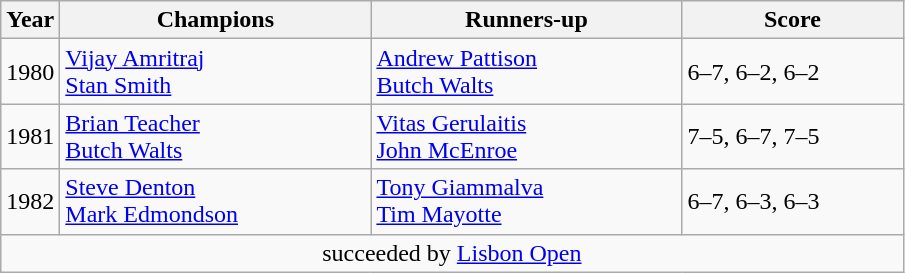<table class="wikitable">
<tr>
<th>Year</th>
<th width="200">Champions</th>
<th width="200">Runners-up</th>
<th width="140">Score</th>
</tr>
<tr>
<td>1980</td>
<td> <a href='#'>Vijay Amritraj</a><br> <a href='#'>Stan Smith</a></td>
<td> <a href='#'>Andrew Pattison</a><br> <a href='#'>Butch Walts</a></td>
<td>6–7, 6–2, 6–2</td>
</tr>
<tr>
<td>1981</td>
<td> <a href='#'>Brian Teacher</a><br> <a href='#'>Butch Walts</a></td>
<td> <a href='#'>Vitas Gerulaitis</a><br> <a href='#'>John McEnroe</a></td>
<td>7–5, 6–7, 7–5</td>
</tr>
<tr>
<td>1982</td>
<td> <a href='#'>Steve Denton</a><br> <a href='#'>Mark Edmondson</a></td>
<td> <a href='#'>Tony Giammalva</a><br> <a href='#'>Tim Mayotte</a></td>
<td>6–7, 6–3, 6–3</td>
</tr>
<tr>
<td colspan="4" align="center">succeeded by <a href='#'>Lisbon Open</a></td>
</tr>
</table>
